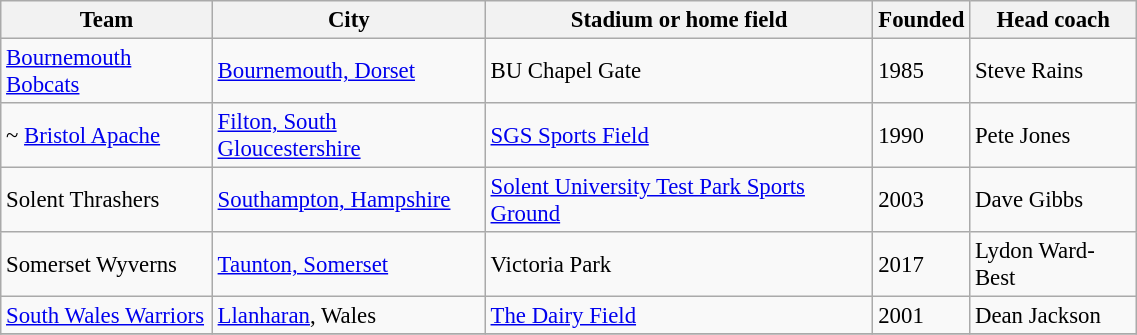<table class="wikitable" style="text-align:center; font-size:95%;width:60%; text-align:left">
<tr>
<th><strong>Team</strong></th>
<th><strong>City</strong></th>
<th><strong>Stadium or home field</strong></th>
<th><strong>Founded</strong></th>
<th><strong>Head coach</strong></th>
</tr>
<tr --->
<td> <a href='#'>Bournemouth Bobcats</a></td>
<td> <a href='#'>Bournemouth, Dorset</a></td>
<td>BU Chapel Gate</td>
<td>1985</td>
<td>Steve Rains</td>
</tr>
<tr --->
<td> ~ <a href='#'>Bristol Apache</a></td>
<td> <a href='#'>Filton, South Gloucestershire</a></td>
<td><a href='#'>SGS Sports Field</a></td>
<td>1990</td>
<td>Pete Jones</td>
</tr>
<tr --->
<td> Solent Thrashers</td>
<td> <a href='#'>Southampton, Hampshire</a></td>
<td><a href='#'>Solent University Test Park Sports Ground</a></td>
<td>2003</td>
<td>Dave Gibbs</td>
</tr>
<tr --->
<td> Somerset Wyverns</td>
<td> <a href='#'>Taunton, Somerset</a></td>
<td>Victoria Park</td>
<td>2017</td>
<td>Lydon Ward-Best</td>
</tr>
<tr --->
<td> <a href='#'>South Wales Warriors</a></td>
<td> <a href='#'>Llanharan</a>,  Wales</td>
<td><a href='#'>The Dairy Field</a></td>
<td>2001</td>
<td>Dean Jackson</td>
</tr>
<tr --->
</tr>
</table>
